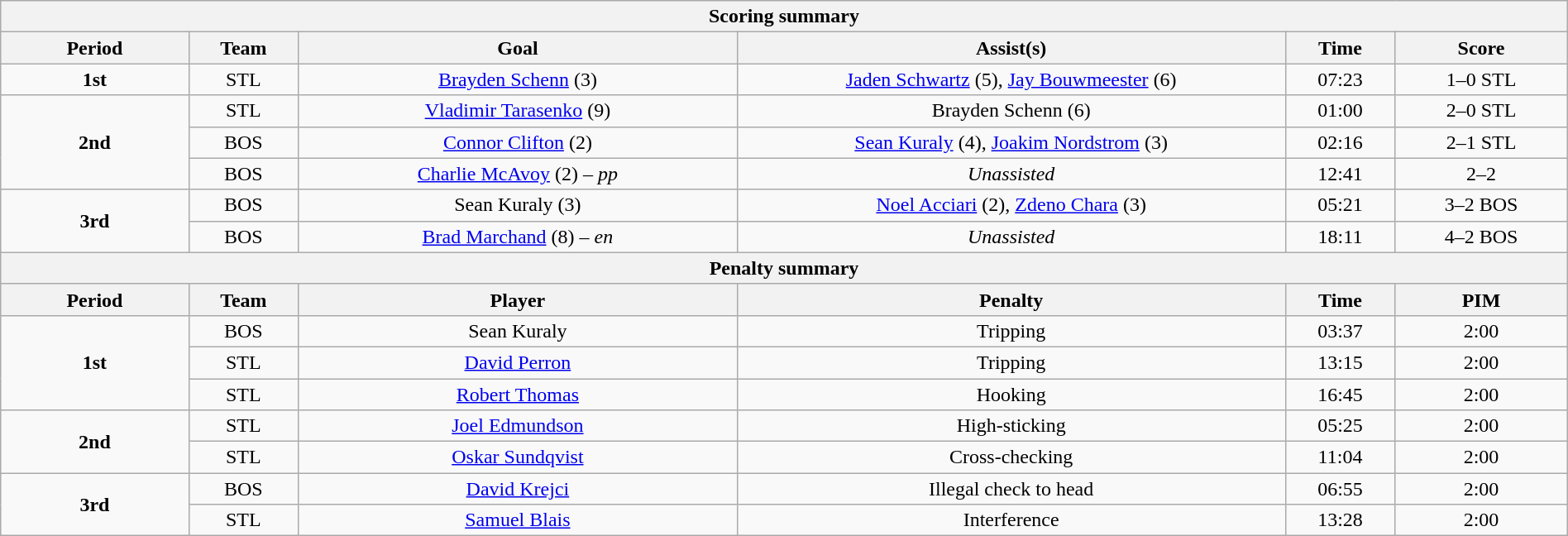<table style="width:100%;" class="wikitable">
<tr>
<th colspan="6">Scoring summary</th>
</tr>
<tr>
<th style="width:12%;">Period</th>
<th style="width:7%;">Team</th>
<th style="width:28%;">Goal</th>
<th style="width:35%;">Assist(s)</th>
<th style="width:7%;">Time</th>
<th style="width:11%;">Score</th>
</tr>
<tr style="text-align:center;">
<td rowspan="1"><strong>1st</strong></td>
<td>STL</td>
<td><a href='#'>Brayden Schenn</a> (3)</td>
<td><a href='#'>Jaden Schwartz</a> (5), <a href='#'>Jay Bouwmeester</a> (6)</td>
<td>07:23</td>
<td>1–0 STL</td>
</tr>
<tr style="text-align:center;">
<td rowspan="3"><strong>2nd</strong></td>
<td>STL</td>
<td><a href='#'>Vladimir Tarasenko</a> (9)</td>
<td>Brayden Schenn (6)</td>
<td>01:00</td>
<td>2–0 STL</td>
</tr>
<tr style="text-align:center;">
<td>BOS</td>
<td><a href='#'>Connor Clifton</a> (2)</td>
<td><a href='#'>Sean Kuraly</a> (4), <a href='#'>Joakim Nordstrom</a> (3)</td>
<td>02:16</td>
<td>2–1 STL</td>
</tr>
<tr style="text-align:center;">
<td>BOS</td>
<td><a href='#'>Charlie McAvoy</a> (2) – <em>pp</em></td>
<td><em>Unassisted</em></td>
<td>12:41</td>
<td>2–2</td>
</tr>
<tr style="text-align:center;">
<td rowspan="2"><strong>3rd</strong></td>
<td>BOS</td>
<td>Sean Kuraly (3)</td>
<td><a href='#'>Noel Acciari</a> (2), <a href='#'>Zdeno Chara</a> (3)</td>
<td>05:21</td>
<td>3–2 BOS</td>
</tr>
<tr style="text-align:center;">
<td>BOS</td>
<td><a href='#'>Brad Marchand</a> (8) – <em>en</em></td>
<td><em>Unassisted</em></td>
<td>18:11</td>
<td>4–2 BOS</td>
</tr>
<tr>
<th colspan="6">Penalty summary</th>
</tr>
<tr>
<th style="width:12%;">Period</th>
<th style="width:7%;">Team</th>
<th style="width:28%;">Player</th>
<th style="width:35%;">Penalty</th>
<th style="width:7%;">Time</th>
<th style="width:11%;">PIM</th>
</tr>
<tr style="text-align:center;">
<td rowspan="3"><strong>1st</strong></td>
<td>BOS</td>
<td>Sean Kuraly</td>
<td>Tripping</td>
<td>03:37</td>
<td>2:00</td>
</tr>
<tr style="text-align:center;">
<td>STL</td>
<td><a href='#'>David Perron</a></td>
<td>Tripping</td>
<td>13:15</td>
<td>2:00</td>
</tr>
<tr style="text-align:center;">
<td>STL</td>
<td><a href='#'>Robert Thomas</a></td>
<td>Hooking</td>
<td>16:45</td>
<td>2:00</td>
</tr>
<tr style="text-align:center;">
<td rowspan="2"><strong>2nd</strong></td>
<td>STL</td>
<td><a href='#'>Joel Edmundson</a></td>
<td>High-sticking</td>
<td>05:25</td>
<td>2:00</td>
</tr>
<tr style="text-align:center;">
<td>STL</td>
<td><a href='#'>Oskar Sundqvist</a></td>
<td>Cross-checking</td>
<td>11:04</td>
<td>2:00</td>
</tr>
<tr style="text-align:center;">
<td rowspan="2"><strong>3rd</strong></td>
<td>BOS</td>
<td><a href='#'>David Krejci</a></td>
<td>Illegal check to head</td>
<td>06:55</td>
<td>2:00</td>
</tr>
<tr style="text-align:center;">
<td>STL</td>
<td><a href='#'>Samuel Blais</a></td>
<td>Interference</td>
<td>13:28</td>
<td>2:00</td>
</tr>
</table>
